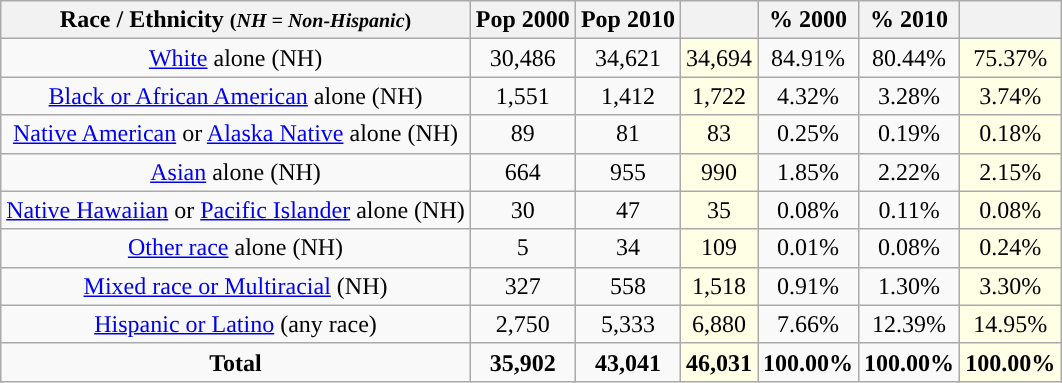<table class="wikitable" style="text-align:center;">
<tr>
<th>Race / Ethnicity <small>(<em>NH = Non-Hispanic</em>)</small></th>
<th>Pop 2000</th>
<th>Pop 2010</th>
<th></th>
<th>% 2000</th>
<th>% 2010</th>
<th></th>
</tr>
<tr>
<td><a href='#'>White</a> alone (NH)</td>
<td>30,486</td>
<td>34,621</td>
<td style='background: #ffffe6;'>34,694</td>
<td>84.91%</td>
<td>80.44%</td>
<td style='background: #ffffe6;'>75.37%</td>
</tr>
<tr>
<td><a href='#'>Black or African American</a> alone (NH)</td>
<td>1,551</td>
<td>1,412</td>
<td style='background: #ffffe6;'>1,722</td>
<td>4.32%</td>
<td>3.28%</td>
<td style='background: #ffffe6;'>3.74%</td>
</tr>
<tr>
<td><a href='#'>Native American</a> or <a href='#'>Alaska Native</a> alone (NH)</td>
<td>89</td>
<td>81</td>
<td style='background: #ffffe6;'>83</td>
<td>0.25%</td>
<td>0.19%</td>
<td style='background: #ffffe6;'>0.18%</td>
</tr>
<tr>
<td><a href='#'>Asian</a> alone (NH)</td>
<td>664</td>
<td>955</td>
<td style='background: #ffffe6;'>990</td>
<td>1.85%</td>
<td>2.22%</td>
<td style='background: #ffffe6;'>2.15%</td>
</tr>
<tr>
<td><a href='#'>Native Hawaiian</a> or <a href='#'>Pacific Islander</a> alone (NH)</td>
<td>30</td>
<td>47</td>
<td style='background: #ffffe6;'>35</td>
<td>0.08%</td>
<td>0.11%</td>
<td style='background: #ffffe6;'>0.08%</td>
</tr>
<tr>
<td><a href='#'>Other race</a> alone (NH)</td>
<td>5</td>
<td>34</td>
<td style='background: #ffffe6;'>109</td>
<td>0.01%</td>
<td>0.08%</td>
<td style='background: #ffffe6;'>0.24%</td>
</tr>
<tr>
<td><a href='#'>Mixed race or Multiracial</a> (NH)</td>
<td>327</td>
<td>558</td>
<td style='background: #ffffe6;'>1,518</td>
<td>0.91%</td>
<td>1.30%</td>
<td style='background: #ffffe6;'>3.30%</td>
</tr>
<tr>
<td><a href='#'>Hispanic or Latino</a> (any race)</td>
<td>2,750</td>
<td>5,333</td>
<td style='background: #ffffe6;'>6,880</td>
<td>7.66%</td>
<td>12.39%</td>
<td style='background: #ffffe6;'>14.95%</td>
</tr>
<tr>
<td><strong>Total</strong></td>
<td><strong>35,902</strong></td>
<td><strong>43,041</strong></td>
<td style='background: #ffffe6;'><strong>46,031</strong></td>
<td><strong>100.00%</strong></td>
<td><strong>100.00%</strong></td>
<td style='background: #ffffe6;'><strong>100.00%</strong></td>
</tr>
</table>
